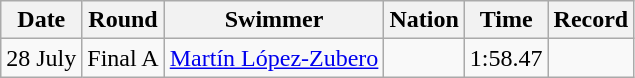<table class="wikitable" style="text-align:center">
<tr>
<th>Date</th>
<th>Round</th>
<th>Swimmer</th>
<th>Nation</th>
<th>Time</th>
<th>Record</th>
</tr>
<tr>
<td>28 July</td>
<td>Final A</td>
<td align=left><a href='#'>Martín López-Zubero</a></td>
<td align="left"></td>
<td>1:58.47</td>
<td></td>
</tr>
</table>
